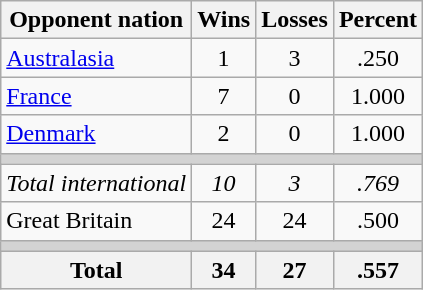<table class=wikitable>
<tr>
<th>Opponent nation</th>
<th>Wins</th>
<th>Losses</th>
<th>Percent</th>
</tr>
<tr align=center>
<td align=left><a href='#'>Australasia</a></td>
<td>1</td>
<td>3</td>
<td>.250</td>
</tr>
<tr align=center>
<td align=left><a href='#'>France</a></td>
<td>7</td>
<td>0</td>
<td>1.000</td>
</tr>
<tr align=center>
<td align=left><a href='#'>Denmark</a></td>
<td>2</td>
<td>0</td>
<td>1.000</td>
</tr>
<tr>
<td colspan=4 bgcolor=lightgray></td>
</tr>
<tr align=center>
<td align=left><em>Total international</em></td>
<td><em>10</em></td>
<td><em>3</em></td>
<td><em>.769</em></td>
</tr>
<tr align=center>
<td align=left>Great Britain</td>
<td>24</td>
<td>24</td>
<td>.500</td>
</tr>
<tr>
<td colspan=4 bgcolor=lightgray></td>
</tr>
<tr>
<th>Total</th>
<th>34</th>
<th>27</th>
<th>.557</th>
</tr>
</table>
